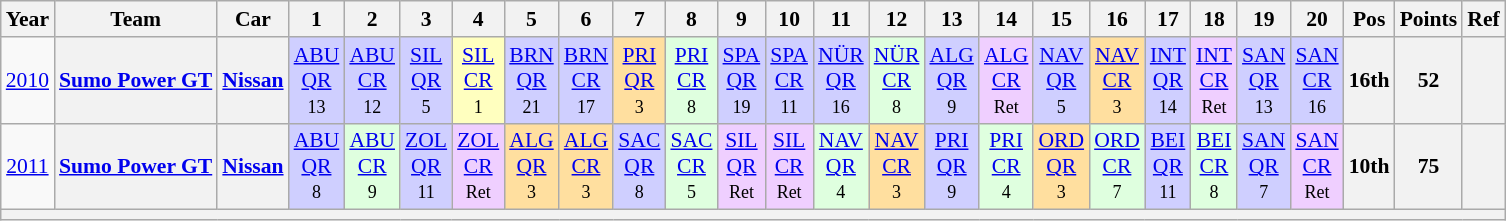<table class="wikitable" border="1" style="text-align:center; font-size:90%;">
<tr>
<th>Year</th>
<th>Team</th>
<th>Car</th>
<th>1</th>
<th>2</th>
<th>3</th>
<th>4</th>
<th>5</th>
<th>6</th>
<th>7</th>
<th>8</th>
<th>9</th>
<th>10</th>
<th>11</th>
<th>12</th>
<th>13</th>
<th>14</th>
<th>15</th>
<th>16</th>
<th>17</th>
<th>18</th>
<th>19</th>
<th>20</th>
<th>Pos</th>
<th>Points</th>
<th>Ref</th>
</tr>
<tr>
<td><a href='#'>2010</a></td>
<th><a href='#'>Sumo Power GT</a></th>
<th><a href='#'>Nissan</a></th>
<td style="background:#CFCFFF;"><a href='#'>ABU<br>QR</a><br><small>13<br></small></td>
<td style="background:#CFCFFF;"><a href='#'>ABU<br>CR</a><br><small>12<br></small></td>
<td style="background:#CFCFFF;"><a href='#'>SIL<br>QR</a><br><small>5<br></small></td>
<td style="background:#FFFFBF;"><a href='#'>SIL<br>CR</a><br><small>1<br></small></td>
<td style="background:#CFCFFF;"><a href='#'>BRN<br>QR</a><br><small>21<br></small></td>
<td style="background:#CFCFFF;"><a href='#'>BRN<br>CR</a><br><small>17<br></small></td>
<td style="background:#FFDF9F;"><a href='#'>PRI<br>QR</a><br><small>3<br></small></td>
<td style="background:#DFFFDF;"><a href='#'>PRI<br>CR</a><br><small>8<br></small></td>
<td style="background:#CFCFFF;"><a href='#'>SPA<br>QR</a><br><small>19<br></small></td>
<td style="background:#CFCFFF;"><a href='#'>SPA<br>CR</a><br><small>11<br></small></td>
<td style="background:#CFCFFF;"><a href='#'>NÜR<br>QR</a><br><small>16<br></small></td>
<td style="background:#DFFFDF;"><a href='#'>NÜR<br>CR</a><br><small>8<br></small></td>
<td style="background:#CFCFFF;"><a href='#'>ALG<br>QR</a><br><small>9<br></small></td>
<td style="background:#EFCFFF;"><a href='#'>ALG<br>CR</a><br><small>Ret<br></small></td>
<td style="background:#CFCFFF;"><a href='#'>NAV<br>QR</a><br><small>5<br></small></td>
<td style="background:#FFDF9F;"><a href='#'>NAV<br>CR</a><br><small>3<br></small></td>
<td style="background:#CFCFFF;"><a href='#'>INT<br>QR</a><br><small>14<br></small></td>
<td style="background:#EFCFFF;"><a href='#'>INT<br>CR</a><br><small>Ret<br></small></td>
<td style="background:#CFCFFF;"><a href='#'>SAN<br>QR</a><br><small>13<br></small></td>
<td style="background:#CFCFFF;"><a href='#'>SAN<br>CR</a><br><small>16<br></small></td>
<th>16th</th>
<th>52</th>
<th></th>
</tr>
<tr>
<td><a href='#'>2011</a></td>
<th><a href='#'>Sumo Power GT</a></th>
<th><a href='#'>Nissan</a></th>
<td style="background:#CFCFFF;"><a href='#'>ABU<br>QR</a><br><small>8<br></small></td>
<td style="background:#DFFFDF;"><a href='#'>ABU<br>CR</a><br><small>9<br></small></td>
<td style="background:#CFCFFF;"><a href='#'>ZOL<br>QR</a><br><small>11<br></small></td>
<td style="background:#EFCFFF;"><a href='#'>ZOL<br>CR</a><br><small>Ret<br></small></td>
<td style="background:#FFDF9F;"><a href='#'>ALG<br>QR</a><br><small>3<br></small></td>
<td style="background:#FFDF9F;"><a href='#'>ALG<br>CR</a><br><small>3<br></small></td>
<td style="background:#CFCFFF;"><a href='#'>SAC<br>QR</a><br><small>8<br></small></td>
<td style="background:#DFFFDF;"><a href='#'>SAC<br>CR</a><br><small>5<br></small></td>
<td style="background:#EFCFFF;"><a href='#'>SIL<br>QR</a><br><small>Ret<br></small></td>
<td style="background:#EFCFFF;"><a href='#'>SIL<br>CR</a><br><small>Ret<br></small></td>
<td style="background:#DFFFDF;"><a href='#'>NAV<br>QR</a><br><small>4<br></small></td>
<td style="background:#FFDF9F;"><a href='#'>NAV<br>CR</a><br><small>3<br></small></td>
<td style="background:#CFCFFF;"><a href='#'>PRI<br>QR</a><br><small>9<br></small></td>
<td style="background:#DFFFDF;"><a href='#'>PRI<br>CR</a><br><small>4<br></small></td>
<td style="background:#FFDF9F;"><a href='#'>ORD<br>QR</a><br><small>3<br></small></td>
<td style="background:#DFFFDF;"><a href='#'>ORD<br>CR</a><br><small>7<br></small></td>
<td style="background:#CFCFFF;"><a href='#'>BEI<br>QR</a><br><small>11<br></small></td>
<td style="background:#DFFFDF;"><a href='#'>BEI<br>CR</a><br><small>8<br></small></td>
<td style="background:#CFCFFF;"><a href='#'>SAN<br>QR</a><br><small>7<br></small></td>
<td style="background:#EFCFFF;"><a href='#'>SAN<br>CR</a><br><small>Ret<br></small></td>
<th>10th</th>
<th>75</th>
<th></th>
</tr>
<tr>
<th colspan="26"></th>
</tr>
</table>
